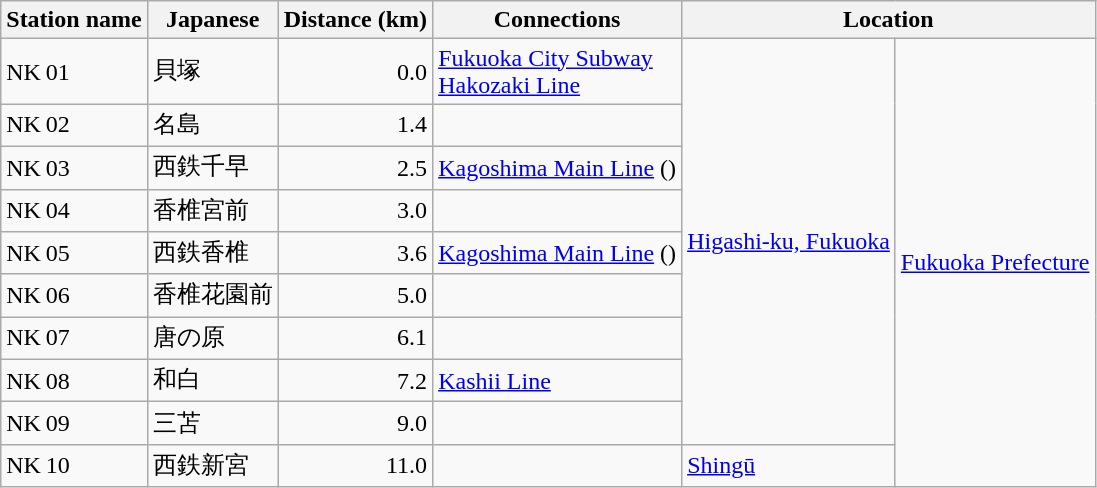<table class=wikitable>
<tr>
<th>Station name</th>
<th>Japanese</th>
<th>Distance (km)</th>
<th>Connections</th>
<th colspan=2>Location</th>
</tr>
<tr>
<td><span>NK <span>01</span></span>  </td>
<td>貝塚</td>
<td style="text-align:right;">0.0</td>
<td><a href='#'>Fukuoka City Subway</a><br> <a href='#'>Hakozaki Line</a></td>
<td rowspan="9"><a href='#'>Higashi-ku, Fukuoka</a></td>
<td rowspan="10"><a href='#'>Fukuoka Prefecture</a></td>
</tr>
<tr>
<td><span>NK <span>02</span></span> </td>
<td>名島</td>
<td style="text-align:right;">1.4</td>
<td> </td>
</tr>
<tr>
<td><span>NK <span>03</span></span> </td>
<td>西鉄千早</td>
<td style="text-align:right;">2.5</td>
<td> <a href='#'>Kagoshima Main Line</a> ()</td>
</tr>
<tr>
<td><span>NK <span>04</span></span> </td>
<td>香椎宮前</td>
<td style="text-align:right;">3.0</td>
<td> </td>
</tr>
<tr>
<td><span>NK <span>05</span></span> </td>
<td>西鉄香椎</td>
<td style="text-align:right;">3.6</td>
<td> <a href='#'>Kagoshima Main Line</a> ()</td>
</tr>
<tr>
<td><span>NK <span>06</span></span> </td>
<td>香椎花園前</td>
<td style="text-align:right;">5.0</td>
<td> </td>
</tr>
<tr>
<td><span>NK <span>07</span></span> </td>
<td>唐の原</td>
<td style="text-align:right;">6.1</td>
<td> </td>
</tr>
<tr>
<td><span>NK <span>08</span></span> </td>
<td>和白</td>
<td style="text-align:right;">7.2</td>
<td> <a href='#'>Kashii Line</a></td>
</tr>
<tr>
<td><span>NK <span>09</span></span> </td>
<td>三苫</td>
<td style="text-align:right;">9.0</td>
<td> </td>
</tr>
<tr>
<td><span>NK <span>10</span></span> </td>
<td>西鉄新宮</td>
<td style="text-align:right;">11.0</td>
<td> </td>
<td><a href='#'>Shingū</a></td>
</tr>
</table>
